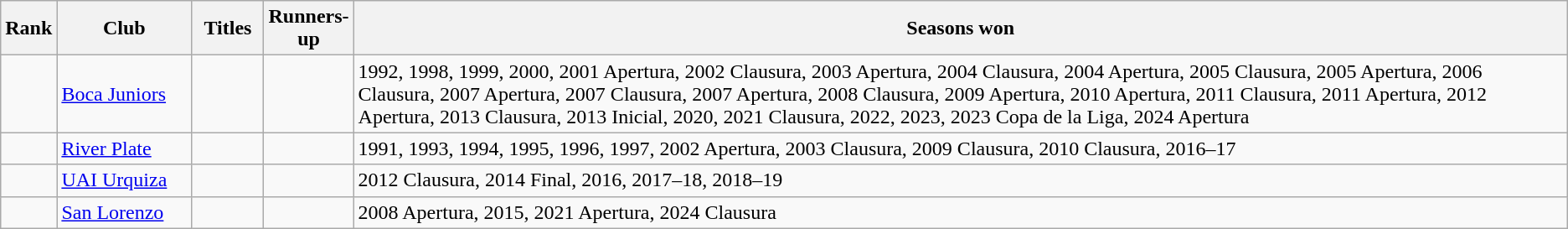<table class="wikitable sortable plainrowheaders">
<tr>
<th>Rank</th>
<th scope=col width=100>Club</th>
<th width=50px>Titles</th>
<th width=50px>Runners-up</th>
<th scope=col>Seasons won</th>
</tr>
<tr>
<td rowspan="1"></td>
<td><a href='#'>Boca Juniors</a></td>
<td></td>
<td></td>
<td>1992, 1998, 1999, 2000, 2001 Apertura, 2002 Clausura, 2003 Apertura, 2004 Clausura, 2004 Apertura, 2005 Clausura, 2005 Apertura, 2006 Clausura, 2007 Apertura, 2007 Clausura, 2007 Apertura, 2008 Clausura, 2009 Apertura, 2010 Apertura, 2011 Clausura, 2011 Apertura, 2012 Apertura, 2013 Clausura, 2013 Inicial, 2020, 2021 Clausura, 2022, 2023, 2023 Copa de la Liga, 2024 Apertura</td>
</tr>
<tr>
<td rowspan="1"></td>
<td><a href='#'>River Plate</a></td>
<td></td>
<td></td>
<td>1991, 1993, 1994, 1995, 1996, 1997, 2002 Apertura, 2003 Clausura, 2009 Clausura, 2010 Clausura, 2016–17</td>
</tr>
<tr>
<td rowspan="1"></td>
<td><a href='#'>UAI Urquiza</a></td>
<td></td>
<td></td>
<td>2012 Clausura, 2014 Final, 2016, 2017–18, 2018–19</td>
</tr>
<tr>
<td rowspan="1"></td>
<td><a href='#'>San Lorenzo</a></td>
<td></td>
<td></td>
<td>2008 Apertura, 2015, 2021 Apertura, 2024 Clausura</td>
</tr>
</table>
